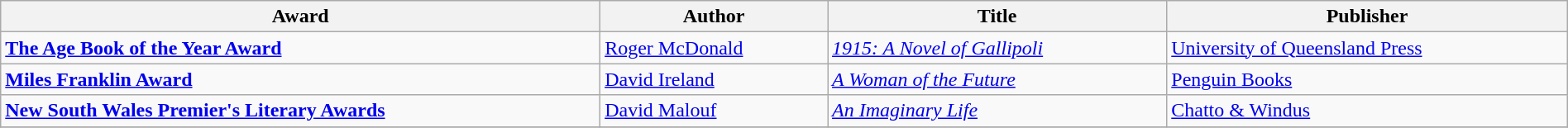<table class="wikitable" width=100%>
<tr>
<th>Award</th>
<th>Author</th>
<th>Title</th>
<th>Publisher</th>
</tr>
<tr>
<td><strong><a href='#'>The Age Book of the Year Award</a></strong></td>
<td><a href='#'>Roger McDonald</a></td>
<td><em><a href='#'>1915: A Novel of Gallipoli</a></em></td>
<td><a href='#'>University of Queensland Press</a></td>
</tr>
<tr>
<td><strong><a href='#'>Miles Franklin Award</a></strong></td>
<td><a href='#'>David Ireland</a></td>
<td><em><a href='#'>A Woman of the Future</a></em></td>
<td><a href='#'>Penguin Books</a></td>
</tr>
<tr>
<td><strong><a href='#'>New South Wales Premier's Literary Awards</a></strong></td>
<td><a href='#'>David Malouf</a></td>
<td><em><a href='#'>An Imaginary Life</a></em></td>
<td><a href='#'>Chatto & Windus</a></td>
</tr>
<tr>
</tr>
</table>
